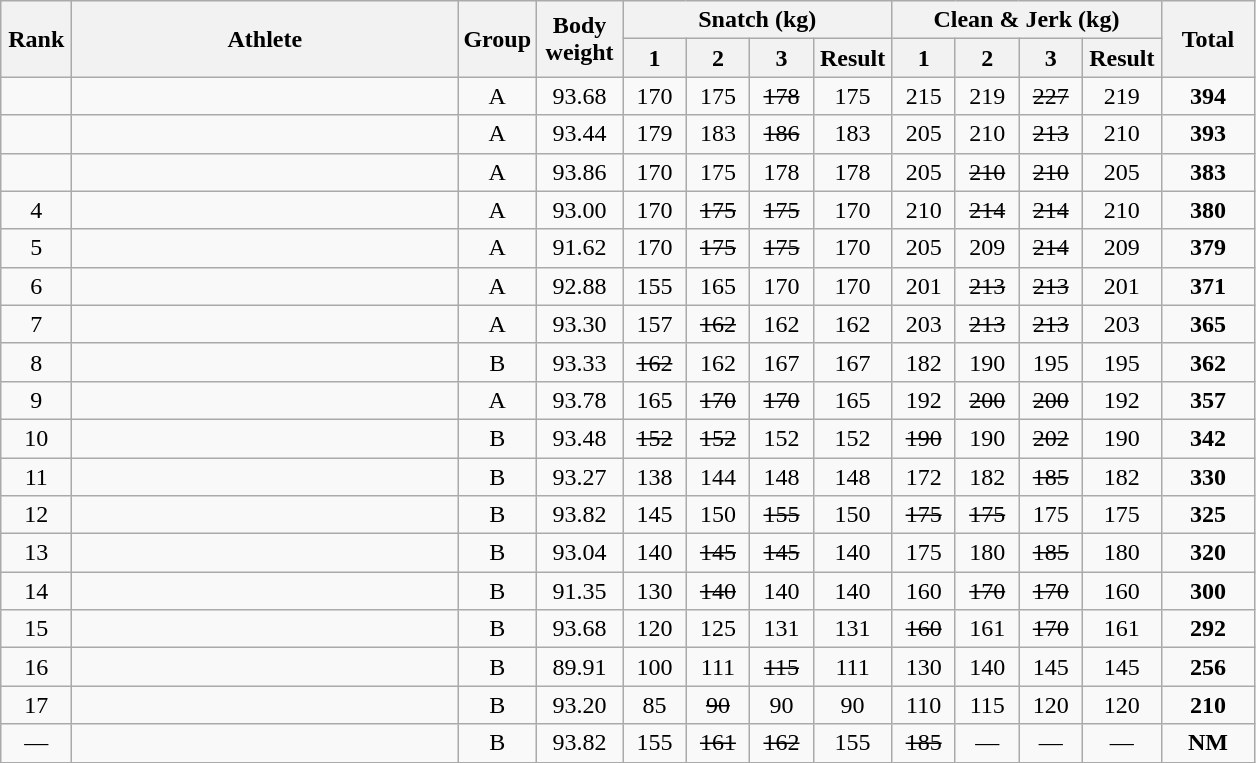<table class = "wikitable" style="text-align:center;">
<tr>
<th rowspan=2 width=40>Rank</th>
<th rowspan=2 width=250>Athlete</th>
<th rowspan=2 width=40>Group</th>
<th rowspan=2 width=50>Body weight</th>
<th colspan=4>Snatch (kg)</th>
<th colspan=4>Clean & Jerk (kg)</th>
<th rowspan=2 width=55>Total</th>
</tr>
<tr>
<th width=35>1</th>
<th width=35>2</th>
<th width=35>3</th>
<th width=45>Result</th>
<th width=35>1</th>
<th width=35>2</th>
<th width=35>3</th>
<th width=45>Result</th>
</tr>
<tr>
<td></td>
<td align=left></td>
<td>A</td>
<td>93.68</td>
<td>170</td>
<td>175</td>
<td><s>178</s></td>
<td>175</td>
<td>215</td>
<td>219</td>
<td><s>227</s></td>
<td>219</td>
<td><strong>394</strong></td>
</tr>
<tr>
<td></td>
<td align=left></td>
<td>A</td>
<td>93.44</td>
<td>179</td>
<td>183</td>
<td><s>186</s></td>
<td>183</td>
<td>205</td>
<td>210</td>
<td><s>213</s></td>
<td>210</td>
<td><strong>393</strong></td>
</tr>
<tr>
<td></td>
<td align=left></td>
<td>A</td>
<td>93.86</td>
<td>170</td>
<td>175</td>
<td>178</td>
<td>178</td>
<td>205</td>
<td><s>210</s></td>
<td><s>210</s></td>
<td>205</td>
<td><strong>383</strong></td>
</tr>
<tr>
<td>4</td>
<td align=left></td>
<td>A</td>
<td>93.00</td>
<td>170</td>
<td><s>175</s></td>
<td><s>175</s></td>
<td>170</td>
<td>210</td>
<td><s>214</s></td>
<td><s>214</s></td>
<td>210</td>
<td><strong>380</strong></td>
</tr>
<tr>
<td>5</td>
<td align=left></td>
<td>A</td>
<td>91.62</td>
<td>170</td>
<td><s>175</s></td>
<td><s>175</s></td>
<td>170</td>
<td>205</td>
<td>209</td>
<td><s>214</s></td>
<td>209</td>
<td><strong>379</strong></td>
</tr>
<tr>
<td>6</td>
<td align=left></td>
<td>A</td>
<td>92.88</td>
<td>155</td>
<td>165</td>
<td>170</td>
<td>170</td>
<td>201</td>
<td><s>213</s></td>
<td><s>213</s></td>
<td>201</td>
<td><strong>371</strong></td>
</tr>
<tr>
<td>7</td>
<td align=left></td>
<td>A</td>
<td>93.30</td>
<td>157</td>
<td><s>162</s></td>
<td>162</td>
<td>162</td>
<td>203</td>
<td><s>213</s></td>
<td><s>213</s></td>
<td>203</td>
<td><strong>365</strong></td>
</tr>
<tr>
<td>8</td>
<td align=left></td>
<td>B</td>
<td>93.33</td>
<td><s>162</s></td>
<td>162</td>
<td>167</td>
<td>167</td>
<td>182</td>
<td>190</td>
<td>195</td>
<td>195</td>
<td><strong>362</strong></td>
</tr>
<tr>
<td>9</td>
<td align=left></td>
<td>A</td>
<td>93.78</td>
<td>165</td>
<td><s>170</s></td>
<td><s>170</s></td>
<td>165</td>
<td>192</td>
<td><s>200</s></td>
<td><s>200</s></td>
<td>192</td>
<td><strong>357</strong></td>
</tr>
<tr>
<td>10</td>
<td align=left></td>
<td>B</td>
<td>93.48</td>
<td><s>152</s></td>
<td><s>152</s></td>
<td>152</td>
<td>152</td>
<td><s>190</s></td>
<td>190</td>
<td><s>202</s></td>
<td>190</td>
<td><strong>342</strong></td>
</tr>
<tr>
<td>11</td>
<td align=left></td>
<td>B</td>
<td>93.27</td>
<td>138</td>
<td>144</td>
<td>148</td>
<td>148</td>
<td>172</td>
<td>182</td>
<td><s>185</s></td>
<td>182</td>
<td><strong>330</strong></td>
</tr>
<tr>
<td>12</td>
<td align=left></td>
<td>B</td>
<td>93.82</td>
<td>145</td>
<td>150</td>
<td><s>155</s></td>
<td>150</td>
<td><s>175</s></td>
<td><s>175</s></td>
<td>175</td>
<td>175</td>
<td><strong>325</strong></td>
</tr>
<tr>
<td>13</td>
<td align=left></td>
<td>B</td>
<td>93.04</td>
<td>140</td>
<td><s>145</s></td>
<td><s>145</s></td>
<td>140</td>
<td>175</td>
<td>180</td>
<td><s>185</s></td>
<td>180</td>
<td><strong>320</strong></td>
</tr>
<tr>
<td>14</td>
<td align=left></td>
<td>B</td>
<td>91.35</td>
<td>130</td>
<td><s>140</s></td>
<td>140</td>
<td>140</td>
<td>160</td>
<td><s>170</s></td>
<td><s>170</s></td>
<td>160</td>
<td><strong>300</strong></td>
</tr>
<tr>
<td>15</td>
<td align=left></td>
<td>B</td>
<td>93.68</td>
<td>120</td>
<td>125</td>
<td>131</td>
<td>131</td>
<td><s>160</s></td>
<td>161</td>
<td><s>170</s></td>
<td>161</td>
<td><strong>292</strong></td>
</tr>
<tr>
<td>16</td>
<td align=left></td>
<td>B</td>
<td>89.91</td>
<td>100</td>
<td>111</td>
<td><s>115</s></td>
<td>111</td>
<td>130</td>
<td>140</td>
<td>145</td>
<td>145</td>
<td><strong>256</strong></td>
</tr>
<tr>
<td>17</td>
<td align=left></td>
<td>B</td>
<td>93.20</td>
<td>85</td>
<td><s>90</s></td>
<td>90</td>
<td>90</td>
<td>110</td>
<td>115</td>
<td>120</td>
<td>120</td>
<td><strong>210</strong></td>
</tr>
<tr>
<td>—</td>
<td align=left></td>
<td>B</td>
<td>93.82</td>
<td>155</td>
<td><s>161</s></td>
<td><s>162</s></td>
<td>155</td>
<td><s>185</s></td>
<td>—</td>
<td>—</td>
<td>—</td>
<td><strong>NM</strong></td>
</tr>
</table>
